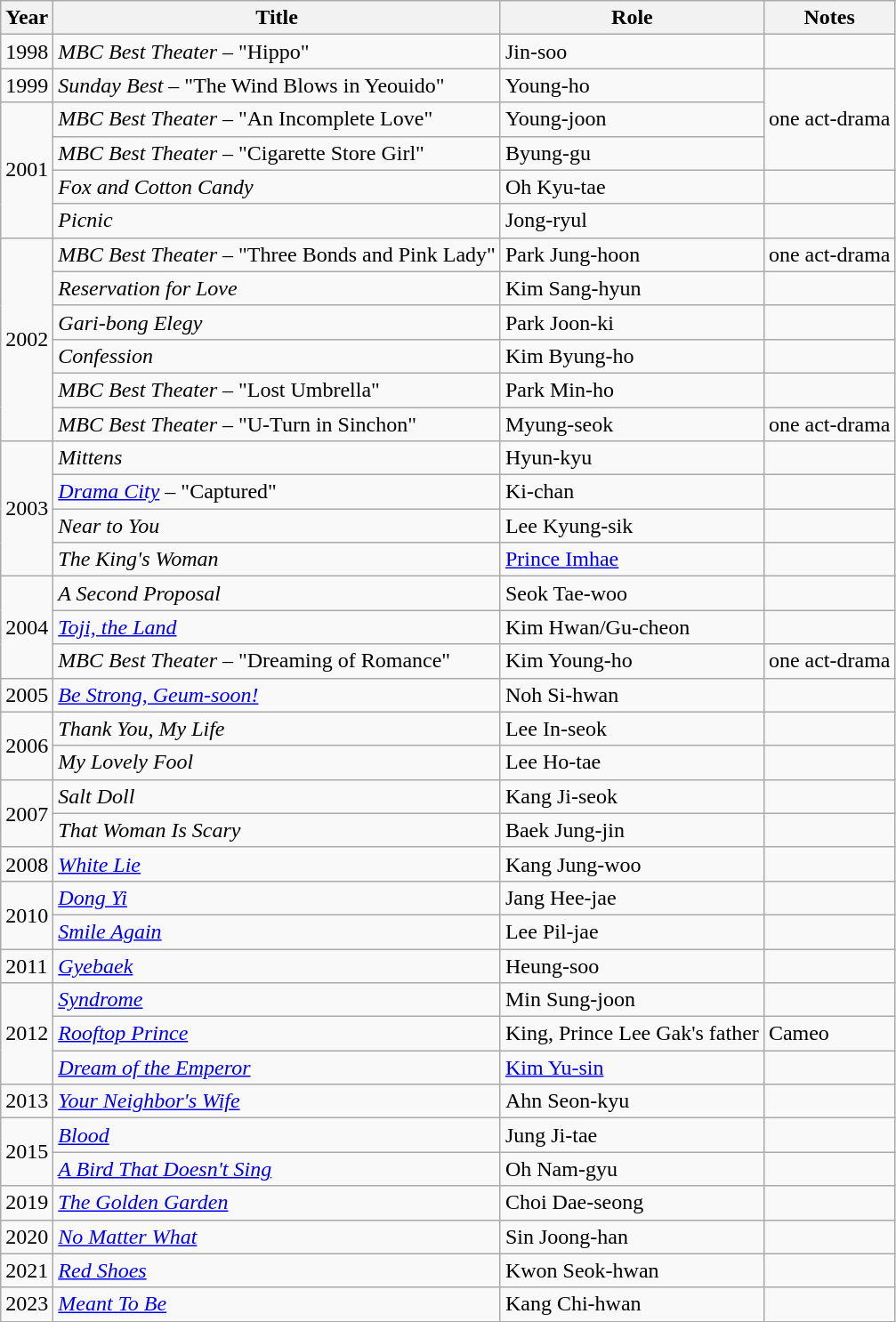<table class="wikitable">
<tr>
<th>Year</th>
<th>Title</th>
<th>Role</th>
<th>Notes</th>
</tr>
<tr>
<td>1998</td>
<td><em>MBC Best Theater</em> – "Hippo"</td>
<td>Jin-soo</td>
<td></td>
</tr>
<tr>
<td>1999</td>
<td><em>Sunday Best</em> – "The Wind Blows in Yeouido"</td>
<td>Young-ho</td>
<td rowspan=3>one act-drama</td>
</tr>
<tr>
<td rowspan=4>2001</td>
<td><em>MBC Best Theater</em> – "An Incomplete Love"</td>
<td>Young-joon</td>
</tr>
<tr>
<td><em>MBC Best Theater</em> – "Cigarette Store Girl" </td>
<td>Byung-gu</td>
</tr>
<tr>
<td><em>Fox and Cotton Candy</em></td>
<td>Oh Kyu-tae</td>
<td></td>
</tr>
<tr>
<td><em>Picnic</em></td>
<td>Jong-ryul</td>
<td></td>
</tr>
<tr>
<td rowspan=6>2002</td>
<td><em>MBC Best Theater</em> – "Three Bonds and Pink Lady"</td>
<td>Park Jung-hoon</td>
<td>one act-drama</td>
</tr>
<tr>
<td><em>Reservation for Love</em></td>
<td>Kim Sang-hyun</td>
<td></td>
</tr>
<tr>
<td><em>Gari-bong Elegy</em></td>
<td>Park Joon-ki</td>
<td></td>
</tr>
<tr>
<td><em>Confession</em></td>
<td>Kim Byung-ho</td>
<td></td>
</tr>
<tr>
<td><em>MBC Best Theater</em> – "Lost Umbrella"</td>
<td>Park Min-ho</td>
<td></td>
</tr>
<tr>
<td><em>MBC Best Theater</em> – "U-Turn in Sinchon"</td>
<td>Myung-seok</td>
<td>one act-drama</td>
</tr>
<tr>
<td rowspan=4>2003</td>
<td><em>Mittens</em></td>
<td>Hyun-kyu</td>
<td></td>
</tr>
<tr>
<td><em><a href='#'>Drama City</a></em> – "Captured"</td>
<td>Ki-chan</td>
<td></td>
</tr>
<tr>
<td><em>Near to You</em></td>
<td>Lee Kyung-sik</td>
<td></td>
</tr>
<tr>
<td><em>The King's Woman</em></td>
<td><a href='#'>Prince Imhae</a></td>
<td></td>
</tr>
<tr>
<td rowspan=3>2004</td>
<td><em>A Second Proposal</em></td>
<td>Seok Tae-woo</td>
<td></td>
</tr>
<tr>
<td><em><a href='#'>Toji, the Land</a></em></td>
<td>Kim Hwan/Gu-cheon</td>
<td></td>
</tr>
<tr>
<td><em>MBC Best Theater</em> – "Dreaming of Romance"</td>
<td>Kim Young-ho</td>
<td>one act-drama</td>
</tr>
<tr>
<td>2005</td>
<td><em><a href='#'>Be Strong, Geum-soon!</a></em></td>
<td>Noh Si-hwan</td>
<td></td>
</tr>
<tr>
<td rowspan=2>2006</td>
<td><em>Thank You, My Life</em></td>
<td>Lee In-seok</td>
<td></td>
</tr>
<tr>
<td><em>My Lovely Fool</em></td>
<td>Lee Ho-tae</td>
<td></td>
</tr>
<tr>
<td rowspan=2>2007</td>
<td><em>Salt Doll</em></td>
<td>Kang Ji-seok</td>
<td></td>
</tr>
<tr>
<td><em>That Woman Is Scary</em></td>
<td>Baek Jung-jin</td>
<td></td>
</tr>
<tr>
<td>2008</td>
<td><em><a href='#'>White Lie</a></em></td>
<td>Kang Jung-woo</td>
<td></td>
</tr>
<tr>
<td rowspan=2>2010</td>
<td><em><a href='#'>Dong Yi</a></em></td>
<td>Jang Hee-jae</td>
<td></td>
</tr>
<tr>
<td><em><a href='#'>Smile Again</a></em></td>
<td>Lee Pil-jae</td>
<td></td>
</tr>
<tr>
<td>2011</td>
<td><em><a href='#'>Gyebaek</a></em></td>
<td>Heung-soo</td>
<td></td>
</tr>
<tr>
<td rowspan=3>2012</td>
<td><em><a href='#'>Syndrome</a></em></td>
<td>Min Sung-joon</td>
<td></td>
</tr>
<tr>
<td><em><a href='#'>Rooftop Prince</a></em></td>
<td>King, Prince Lee Gak's father</td>
<td>Cameo</td>
</tr>
<tr>
<td><em><a href='#'>Dream of the Emperor</a></em></td>
<td><a href='#'>Kim Yu-sin</a></td>
<td></td>
</tr>
<tr>
<td>2013</td>
<td><em><a href='#'>Your Neighbor's Wife</a></em></td>
<td>Ahn Seon-kyu</td>
<td></td>
</tr>
<tr>
<td rowspan=2>2015</td>
<td><em><a href='#'>Blood</a></em></td>
<td>Jung Ji-tae</td>
<td></td>
</tr>
<tr>
<td><em><a href='#'>A Bird That Doesn't Sing</a></em></td>
<td>Oh Nam-gyu</td>
<td></td>
</tr>
<tr>
<td>2019</td>
<td><em><a href='#'>The Golden Garden</a></em></td>
<td>Choi Dae-seong</td>
<td></td>
</tr>
<tr>
<td>2020</td>
<td><em><a href='#'>No Matter What</a></em></td>
<td>Sin Joong-han</td>
<td></td>
</tr>
<tr>
<td>2021</td>
<td><em><a href='#'>Red Shoes</a></em></td>
<td>Kwon Seok-hwan</td>
<td></td>
</tr>
<tr>
<td>2023</td>
<td><em><a href='#'>Meant To Be</a></em></td>
<td>Kang Chi-hwan</td>
<td></td>
</tr>
</table>
